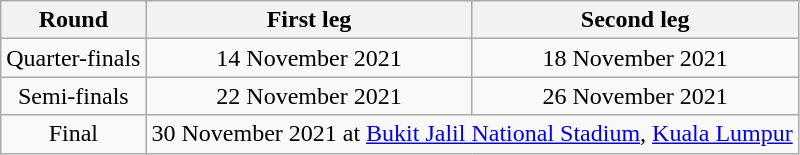<table class="wikitable" style="text-align:center">
<tr>
<th>Round</th>
<th>First leg</th>
<th>Second leg</th>
</tr>
<tr>
<td>Quarter-finals</td>
<td>14 November 2021</td>
<td>18 November 2021</td>
</tr>
<tr>
<td>Semi-finals</td>
<td>22 November 2021</td>
<td>26 November 2021</td>
</tr>
<tr>
<td>Final</td>
<td colspan=2>30 November 2021 at <a href='#'>Bukit Jalil National Stadium</a>, <a href='#'>Kuala Lumpur</a></td>
</tr>
</table>
